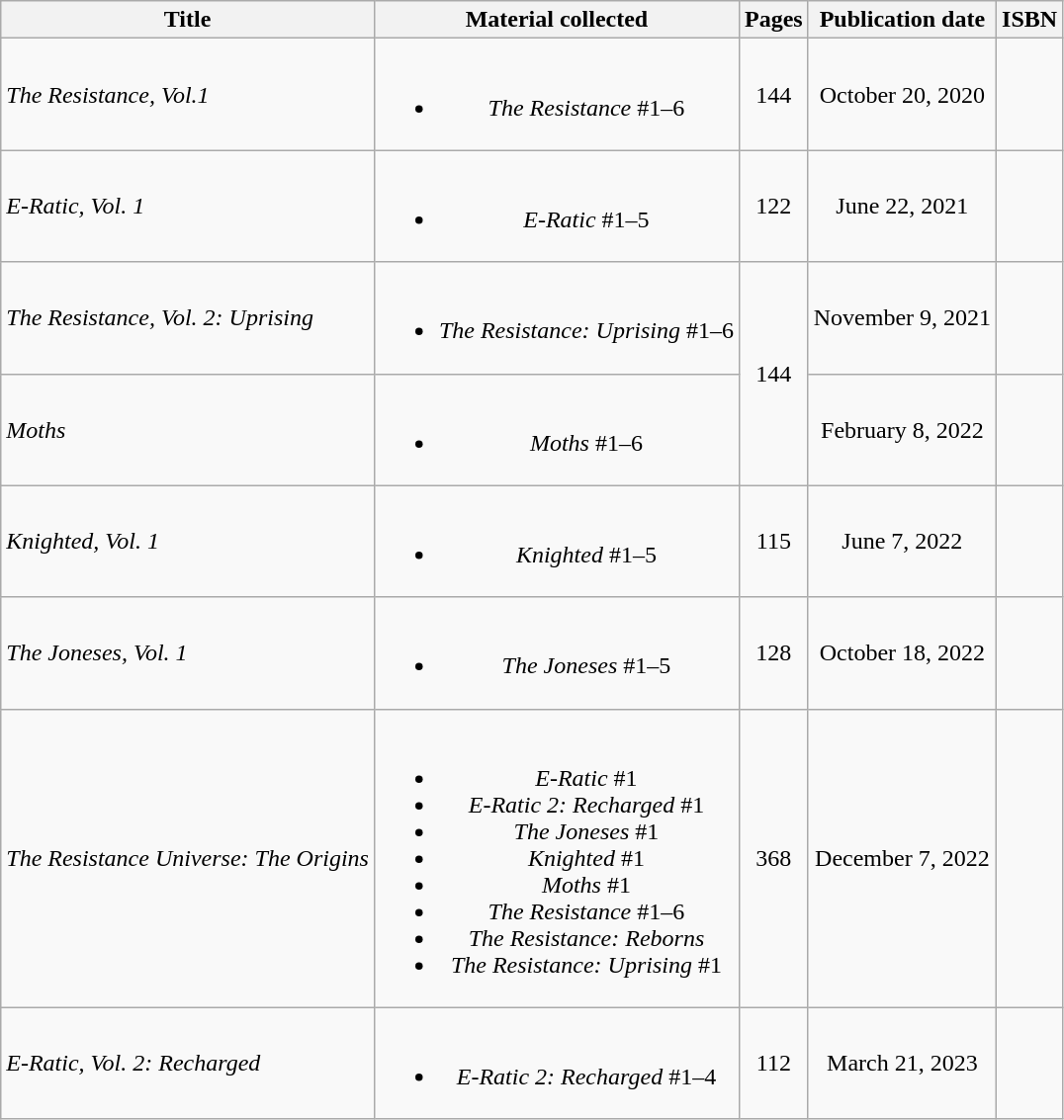<table class="wikitable" style="text-align: center;">
<tr>
<th>Title</th>
<th>Material collected</th>
<th>Pages</th>
<th>Publication date</th>
<th>ISBN</th>
</tr>
<tr>
<td align="left"><em>The Resistance, Vol.1</em></td>
<td><br><ul><li><em>The Resistance</em> #1–6</li></ul></td>
<td>144</td>
<td>October 20, 2020</td>
<td></td>
</tr>
<tr>
<td align="left"><em>E-Ratic, Vol. 1</em></td>
<td><br><ul><li><em>E-Ratic</em> #1–5</li></ul></td>
<td>122</td>
<td>June 22, 2021</td>
<td></td>
</tr>
<tr>
<td align="left"><em>The Resistance, Vol. 2: Uprising</em></td>
<td><br><ul><li><em>The Resistance: Uprising</em> #1–6</li></ul></td>
<td rowspan="2">144</td>
<td>November 9, 2021</td>
<td></td>
</tr>
<tr>
<td align="left"><em>Moths</em></td>
<td><br><ul><li><em>Moths</em> #1–6</li></ul></td>
<td>February 8, 2022</td>
<td></td>
</tr>
<tr>
<td align="left"><em>Knighted, Vol. 1</em></td>
<td><br><ul><li><em>Knighted</em> #1–5</li></ul></td>
<td>115</td>
<td>June 7, 2022</td>
<td></td>
</tr>
<tr>
<td align="left"><em>The Joneses, Vol. 1</em></td>
<td><br><ul><li><em>The Joneses</em> #1–5</li></ul></td>
<td>128</td>
<td>October 18, 2022</td>
<td></td>
</tr>
<tr>
<td align="left"><em>The Resistance Universe: The Origins</em></td>
<td><br><ul><li><em>E-Ratic</em> #1</li><li><em>E-Ratic 2: Recharged</em> #1</li><li><em>The Joneses</em> #1</li><li><em>Knighted</em> #1</li><li><em>Moths</em> #1</li><li><em>The Resistance</em> #1–6</li><li><em>The Resistance: Reborns</em></li><li><em>The Resistance: Uprising</em> #1</li></ul></td>
<td>368</td>
<td>December 7, 2022</td>
<td></td>
</tr>
<tr>
<td align="left"><em>E-Ratic, Vol. 2: Recharged</em></td>
<td><br><ul><li><em>E-Ratic 2: Recharged</em> #1–4</li></ul></td>
<td>112</td>
<td>March 21, 2023</td>
<td></td>
</tr>
</table>
